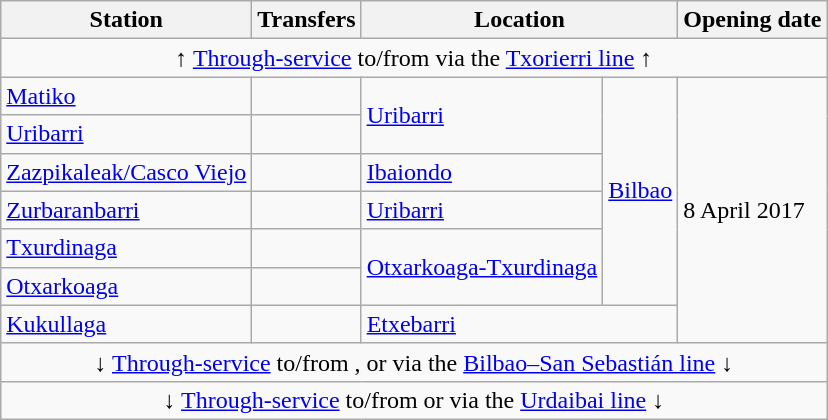<table class="wikitable">
<tr>
<th>Station</th>
<th>Transfers</th>
<th colspan="2">Location</th>
<th>Opening date</th>
</tr>
<tr>
<td colspan="5" align="center">↑ <a href='#'>Through-service</a> to/from  via the  <a href='#'>Txorierri line</a> ↑</td>
</tr>
<tr>
<td><a href='#'>Matiko</a></td>
<td> </td>
<td rowspan="2"><a href='#'>Uribarri</a></td>
<td rowspan="6"><a href='#'>Bilbao</a></td>
<td rowspan=7>8 April 2017</td>
</tr>
<tr>
<td><a href='#'>Uribarri</a></td>
<td> </td>
</tr>
<tr>
<td><a href='#'>Zazpikaleak/Casco Viejo</a></td>
<td></td>
<td><a href='#'>Ibaiondo</a></td>
</tr>
<tr>
<td><a href='#'>Zurbaranbarri</a></td>
<td> </td>
<td><a href='#'>Uribarri</a></td>
</tr>
<tr>
<td><a href='#'>Txurdinaga</a></td>
<td> </td>
<td rowspan="2"><a href='#'>Otxarkoaga-Txurdinaga</a></td>
</tr>
<tr>
<td><a href='#'>Otxarkoaga</a></td>
<td> </td>
</tr>
<tr>
<td><a href='#'>Kukullaga</a></td>
<td> </td>
<td colspan="2"><a href='#'>Etxebarri</a></td>
</tr>
<tr>
<td colspan="5" align="center">↓ <a href='#'>Through-service</a> to/from  ,  or  via the  <a href='#'>Bilbao–San Sebastián line</a> ↓</td>
</tr>
<tr>
<td colspan="5" align="center">↓ <a href='#'>Through-service</a> to/from   or  via the  <a href='#'>Urdaibai line</a> ↓</td>
</tr>
</table>
